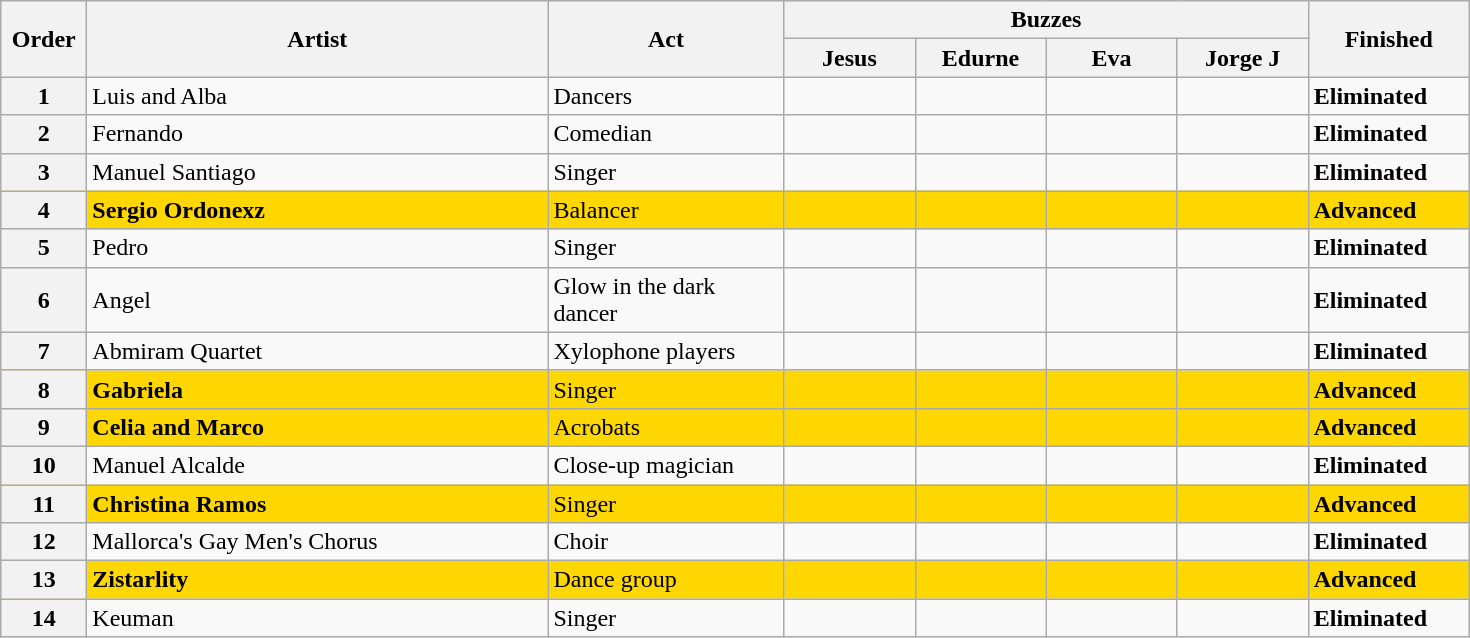<table class="wikitable">
<tr>
<th rowspan=2 width="50">Order</th>
<th rowspan=2 width="300">Artist</th>
<th rowspan=2 width="150">Act</th>
<th colspan=4 width="240">Buzzes</th>
<th rowspan=2 width="100">Finished</th>
</tr>
<tr>
<th width="80">Jesus</th>
<th width="80">Edurne</th>
<th width="80">Eva</th>
<th width="80">Jorge J</th>
</tr>
<tr>
<th>1</th>
<td>Luis and Alba</td>
<td>Dancers</td>
<td></td>
<td></td>
<td></td>
<td></td>
<td><strong>Eliminated</strong></td>
</tr>
<tr>
<th>2</th>
<td>Fernando</td>
<td>Comedian</td>
<td></td>
<td></td>
<td></td>
<td></td>
<td><strong>Eliminated</strong></td>
</tr>
<tr>
<th>3</th>
<td>Manuel Santiago</td>
<td>Singer</td>
<td></td>
<td></td>
<td></td>
<td></td>
<td><strong>Eliminated</strong></td>
</tr>
<tr style="background:gold;">
<th>4</th>
<td><strong>Sergio Ordonexz</strong></td>
<td>Balancer</td>
<td></td>
<td></td>
<td></td>
<td></td>
<td><strong>Advanced</strong></td>
</tr>
<tr>
<th>5</th>
<td>Pedro</td>
<td>Singer</td>
<td></td>
<td></td>
<td></td>
<td></td>
<td><strong>Eliminated</strong></td>
</tr>
<tr>
<th>6</th>
<td>Angel</td>
<td>Glow in the dark dancer</td>
<td></td>
<td></td>
<td></td>
<td></td>
<td><strong>Eliminated</strong></td>
</tr>
<tr>
<th>7</th>
<td>Abmiram Quartet</td>
<td>Xylophone players</td>
<td style="text-align:center;"></td>
<td></td>
<td></td>
<td></td>
<td><strong>Eliminated</strong></td>
</tr>
<tr style="background:gold;">
<th>8</th>
<td><strong>Gabriela</strong></td>
<td>Singer</td>
<td></td>
<td></td>
<td></td>
<td></td>
<td><strong>Advanced</strong></td>
</tr>
<tr style="background:gold;">
<th>9</th>
<td><strong>Celia and Marco</strong></td>
<td>Acrobats</td>
<td></td>
<td></td>
<td></td>
<td></td>
<td><strong>Advanced</strong></td>
</tr>
<tr>
<th>10</th>
<td>Manuel Alcalde</td>
<td>Close-up magician</td>
<td></td>
<td></td>
<td></td>
<td></td>
<td><strong>Eliminated</strong></td>
</tr>
<tr style="background:gold;">
<th>11</th>
<td><strong>Christina Ramos</strong></td>
<td>Singer</td>
<td></td>
<td></td>
<td></td>
<td></td>
<td><strong>Advanced</strong></td>
</tr>
<tr>
<th>12</th>
<td>Mallorca's Gay Men's Chorus</td>
<td>Choir</td>
<td></td>
<td></td>
<td></td>
<td></td>
<td><strong>Eliminated</strong></td>
</tr>
<tr style="background:gold;">
<th>13</th>
<td><strong>Zistarlity</strong></td>
<td>Dance group</td>
<td></td>
<td></td>
<td></td>
<td></td>
<td><strong>Advanced</strong></td>
</tr>
<tr>
<th>14</th>
<td>Keuman</td>
<td>Singer</td>
<td></td>
<td></td>
<td></td>
<td></td>
<td><strong>Eliminated</strong></td>
</tr>
</table>
